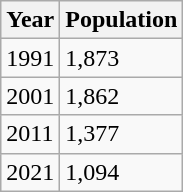<table class=wikitable>
<tr>
<th>Year</th>
<th>Population</th>
</tr>
<tr>
<td>1991</td>
<td>1,873</td>
</tr>
<tr>
<td>2001</td>
<td>1,862</td>
</tr>
<tr>
<td>2011</td>
<td>1,377</td>
</tr>
<tr>
<td>2021</td>
<td>1,094</td>
</tr>
</table>
